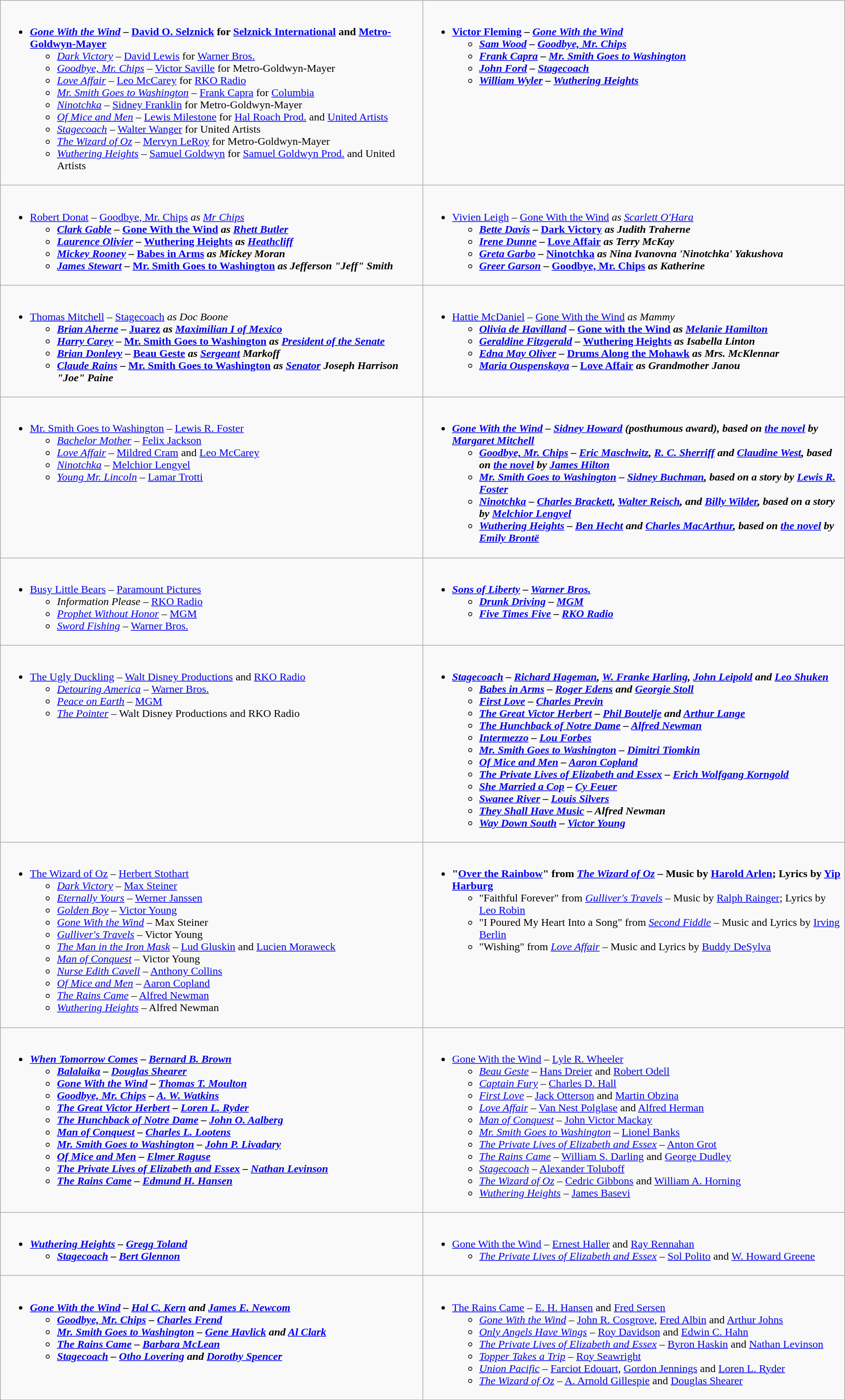<table class=wikitable>
<tr>
<td valign="top" width="50%"><br><ul><li><strong><em><a href='#'>Gone With the Wind</a></em></strong> <strong>– <a href='#'>David O. Selznick</a> for <a href='#'>Selznick International</a> and <a href='#'>Metro-Goldwyn-Mayer</a></strong><ul><li><em><a href='#'>Dark Victory</a></em> – <a href='#'>David Lewis</a> for <a href='#'>Warner Bros.</a></li><li><em><a href='#'>Goodbye, Mr. Chips</a></em> – <a href='#'>Victor Saville</a> for Metro-Goldwyn-Mayer</li><li><em><a href='#'>Love Affair</a></em> – <a href='#'>Leo McCarey</a> for <a href='#'>RKO Radio</a></li><li><em><a href='#'>Mr. Smith Goes to Washington</a></em> – <a href='#'>Frank Capra</a> for <a href='#'>Columbia</a></li><li><em><a href='#'>Ninotchka</a></em> – <a href='#'>Sidney Franklin</a> for Metro-Goldwyn-Mayer</li><li><em><a href='#'>Of Mice and Men</a></em> – <a href='#'>Lewis Milestone</a> for <a href='#'>Hal Roach Prod.</a> and <a href='#'>United Artists</a></li><li><em><a href='#'>Stagecoach</a></em> – <a href='#'>Walter Wanger</a> for United Artists</li><li><em><a href='#'>The Wizard of Oz</a></em> – <a href='#'>Mervyn LeRoy</a> for Metro-Goldwyn-Mayer</li><li><em><a href='#'>Wuthering Heights</a></em> – <a href='#'>Samuel Goldwyn</a> for <a href='#'>Samuel Goldwyn Prod.</a> and United Artists</li></ul></li></ul></td>
<td valign="top" width="50%"><br><ul><li><strong><a href='#'>Victor Fleming</a> – <em><a href='#'>Gone With the Wind</a><strong><em><ul><li><a href='#'>Sam Wood</a> – </em><a href='#'>Goodbye, Mr. Chips</a><em></li><li><a href='#'>Frank Capra</a> – </em><a href='#'>Mr. Smith Goes to Washington</a><em></li><li><a href='#'>John Ford</a> – </em><a href='#'>Stagecoach</a><em></li><li><a href='#'>William Wyler</a> – </em><a href='#'>Wuthering Heights</a><em></li></ul></li></ul></td>
</tr>
<tr>
<td valign="top" width="50%"><br><ul><li></strong><a href='#'>Robert Donat</a> – </em><a href='#'>Goodbye, Mr. Chips</a><em> as <a href='#'>Mr Chips</a><strong><ul><li><a href='#'>Clark Gable</a> – </em><a href='#'>Gone With the Wind</a><em> as <a href='#'>Rhett Butler</a></li><li><a href='#'>Laurence Olivier</a> – </em><a href='#'>Wuthering Heights</a><em> as <a href='#'>Heathcliff</a></li><li><a href='#'>Mickey Rooney</a> – <a href='#'></em>Babes in Arms<em></a> as Mickey Moran</li><li><a href='#'>James Stewart</a> – </em><a href='#'>Mr. Smith Goes to Washington</a><em> as Jefferson "Jeff" Smith</li></ul></li></ul></td>
<td valign="top" width="50%"><br><ul><li></strong><a href='#'>Vivien Leigh</a> – </em><a href='#'>Gone With the Wind</a><em> as <a href='#'>Scarlett O'Hara</a><strong><ul><li><a href='#'>Bette Davis</a> – </em><a href='#'>Dark Victory</a><em> as Judith Traherne</li><li><a href='#'>Irene Dunne</a> – </em><a href='#'>Love Affair</a><em> as Terry McKay</li><li><a href='#'>Greta Garbo</a> – </em><a href='#'>Ninotchka</a><em> as Nina Ivanovna 'Ninotchka' Yakushova</li><li><a href='#'>Greer Garson</a> – </em><a href='#'>Goodbye, Mr. Chips</a><em> as Katherine</li></ul></li></ul></td>
</tr>
<tr>
<td valign="top" width="50%"><br><ul><li></strong><a href='#'>Thomas Mitchell</a> – </em><a href='#'>Stagecoach</a><em> as Doc Boone<strong><ul><li><a href='#'>Brian Aherne</a> – </em><a href='#'>Juarez</a><em> as <a href='#'>Maximilian I of Mexico</a></li><li><a href='#'>Harry Carey</a> – </em><a href='#'>Mr. Smith Goes to Washington</a><em> as <a href='#'>President of the Senate</a></li><li><a href='#'>Brian Donlevy</a> – </em><a href='#'>Beau Geste</a><em> as <a href='#'>Sergeant</a> Markoff</li><li><a href='#'>Claude Rains</a> – </em><a href='#'>Mr. Smith Goes to Washington</a><em> as <a href='#'>Senator</a> Joseph Harrison "Joe" Paine</li></ul></li></ul></td>
<td valign="top" width="50%"><br><ul><li></strong><a href='#'>Hattie McDaniel</a> – </em><a href='#'>Gone With the Wind</a><em> as Mammy<strong><ul><li><a href='#'>Olivia de Havilland</a> – </em><a href='#'>Gone with the Wind</a><em> as <a href='#'>Melanie Hamilton</a></li><li><a href='#'>Geraldine Fitzgerald</a> – </em><a href='#'>Wuthering Heights</a><em> as Isabella Linton</li><li><a href='#'>Edna May Oliver</a> – </em><a href='#'>Drums Along the Mohawk</a><em> as Mrs. McKlennar</li><li><a href='#'>Maria Ouspenskaya</a> – </em><a href='#'>Love Affair</a><em> as Grandmother Janou</li></ul></li></ul></td>
</tr>
<tr>
<td valign="top" width="50%"><br><ul><li></em></strong><a href='#'>Mr. Smith Goes to Washington</a></em> – <a href='#'>Lewis R. Foster</a></strong><ul><li><em><a href='#'>Bachelor Mother</a></em> – <a href='#'>Felix Jackson</a></li><li><em><a href='#'>Love Affair</a></em> – <a href='#'>Mildred Cram</a> and <a href='#'>Leo McCarey</a></li><li><em><a href='#'>Ninotchka</a></em> – <a href='#'>Melchior Lengyel</a></li><li><em><a href='#'>Young Mr. Lincoln</a></em> – <a href='#'>Lamar Trotti</a></li></ul></li></ul></td>
<td valign="top" width="50%"><br><ul><li><strong><em><a href='#'>Gone With the Wind</a><em> – <a href='#'>Sidney Howard</a> (posthumous award), based on <a href='#'>the novel</a> by <a href='#'>Margaret Mitchell</a><strong><ul><li></em><a href='#'>Goodbye, Mr. Chips</a><em> – <a href='#'>Eric Maschwitz</a>, <a href='#'>R. C. Sherriff</a> and <a href='#'>Claudine West</a>, based on <a href='#'>the novel</a> by <a href='#'>James Hilton</a></li><li></em><a href='#'>Mr. Smith Goes to Washington</a><em> – <a href='#'>Sidney Buchman</a>, based on a story by <a href='#'>Lewis R. Foster</a></li><li></em><a href='#'>Ninotchka</a><em> – <a href='#'>Charles Brackett</a>, <a href='#'>Walter Reisch</a>, and <a href='#'>Billy Wilder</a>, based on a story by <a href='#'>Melchior Lengyel</a></li><li></em><a href='#'>Wuthering Heights</a><em> – <a href='#'>Ben Hecht</a> and <a href='#'>Charles MacArthur</a>, based on <a href='#'>the novel</a> by <a href='#'>Emily Brontë</a></li></ul></li></ul></td>
</tr>
<tr>
<td valign="top" width="50%"><br><ul><li></em></strong><a href='#'>Busy Little Bears</a></em> – <a href='#'>Paramount Pictures</a></strong><ul><li><em>Information Please</em> – <a href='#'>RKO Radio</a></li><li><em><a href='#'>Prophet Without Honor</a></em> – <a href='#'>MGM</a></li><li><em><a href='#'>Sword Fishing</a></em> – <a href='#'>Warner Bros.</a></li></ul></li></ul></td>
<td valign="top" width="50%"><br><ul><li><strong><em><a href='#'>Sons of Liberty</a><em> – <a href='#'>Warner Bros.</a><strong><ul><li></em><a href='#'>Drunk Driving</a><em> – <a href='#'>MGM</a></li><li></em><a href='#'>Five Times Five</a><em> – <a href='#'>RKO Radio</a></li></ul></li></ul></td>
</tr>
<tr>
<td valign="top" width="50%"><br><ul><li></em></strong><a href='#'>The Ugly Duckling</a></em> – <a href='#'>Walt Disney Productions</a> and <a href='#'>RKO Radio</a></strong><ul><li><em><a href='#'>Detouring America</a></em> – <a href='#'>Warner Bros.</a></li><li><em><a href='#'>Peace on Earth</a></em> – <a href='#'>MGM</a></li><li><em><a href='#'>The Pointer</a></em> – Walt Disney Productions and RKO Radio</li></ul></li></ul></td>
<td valign="top" width="50%"><br><ul><li><strong><em><a href='#'>Stagecoach</a><em> – <a href='#'>Richard Hageman</a>, <a href='#'>W. Franke Harling</a>, <a href='#'>John Leipold</a> and <a href='#'>Leo Shuken</a><strong><ul><li></em><a href='#'>Babes in Arms</a><em> – <a href='#'>Roger Edens</a> and <a href='#'>Georgie Stoll</a></li><li></em><a href='#'>First Love</a><em> – <a href='#'>Charles Previn</a></li><li></em><a href='#'>The Great Victor Herbert</a><em> – <a href='#'>Phil Boutelje</a> and <a href='#'>Arthur Lange</a></li><li></em><a href='#'>The Hunchback of Notre Dame</a><em> – <a href='#'>Alfred Newman</a></li><li></em><a href='#'>Intermezzo</a><em> – <a href='#'>Lou Forbes</a></li><li></em><a href='#'>Mr. Smith Goes to Washington</a><em> – <a href='#'>Dimitri Tiomkin</a></li><li></em><a href='#'>Of Mice and Men</a><em> – <a href='#'>Aaron Copland</a></li><li></em><a href='#'>The Private Lives of Elizabeth and Essex</a><em> – <a href='#'>Erich Wolfgang Korngold</a></li><li></em><a href='#'>She Married a Cop</a><em> – <a href='#'>Cy Feuer</a></li><li></em><a href='#'>Swanee River</a><em> – <a href='#'>Louis Silvers</a></li><li></em><a href='#'>They Shall Have Music</a><em> – Alfred Newman</li><li></em><a href='#'>Way Down South</a><em> – <a href='#'>Victor Young</a></li></ul></li></ul></td>
</tr>
<tr>
<td valign="top" width="50%"><br><ul><li></em></strong><a href='#'>The Wizard of Oz</a></em> – <a href='#'>Herbert Stothart</a></strong><ul><li><em><a href='#'>Dark Victory</a></em> – <a href='#'>Max Steiner</a></li><li><em><a href='#'>Eternally Yours</a></em> – <a href='#'>Werner Janssen</a></li><li><em><a href='#'>Golden Boy</a></em> – <a href='#'>Victor Young</a></li><li><em><a href='#'>Gone With the Wind</a></em> – Max Steiner</li><li><em><a href='#'>Gulliver's Travels</a></em> – Victor Young</li><li><em><a href='#'>The Man in the Iron Mask</a></em> – <a href='#'>Lud Gluskin</a> and <a href='#'>Lucien Moraweck</a></li><li><em><a href='#'>Man of Conquest</a></em> – Victor Young</li><li><em><a href='#'>Nurse Edith Cavell</a></em> – <a href='#'>Anthony Collins</a></li><li><em><a href='#'>Of Mice and Men</a></em> – <a href='#'>Aaron Copland</a></li><li><em><a href='#'>The Rains Came</a></em> – <a href='#'>Alfred Newman</a></li><li><em><a href='#'>Wuthering Heights</a></em> – Alfred Newman</li></ul></li></ul></td>
<td valign="top" width="50%"><br><ul><li><strong>"<a href='#'>Over the Rainbow</a>" from <em><a href='#'>The Wizard of Oz</a></em> – Music by <a href='#'>Harold Arlen</a>; Lyrics by <a href='#'>Yip Harburg</a></strong><ul><li>"Faithful Forever" from <em><a href='#'>Gulliver's Travels</a></em> – Music by <a href='#'>Ralph Rainger</a>; Lyrics by <a href='#'>Leo Robin</a></li><li>"I Poured My Heart Into a Song" from <em><a href='#'>Second Fiddle</a></em> – Music and Lyrics by <a href='#'>Irving Berlin</a></li><li>"Wishing" from <em><a href='#'>Love Affair</a></em> – Music and Lyrics by <a href='#'>Buddy DeSylva</a></li></ul></li></ul></td>
</tr>
<tr>
<td valign="top" width="50%"><br><ul><li><strong><em><a href='#'>When Tomorrow Comes</a><em> – <a href='#'>Bernard B. Brown</a><strong><ul><li></em><a href='#'>Balalaika</a><em> – <a href='#'>Douglas Shearer</a></li><li></em><a href='#'>Gone With the Wind</a><em> – <a href='#'>Thomas T. Moulton</a></li><li></em><a href='#'>Goodbye, Mr. Chips</a><em> – <a href='#'>A. W. Watkins</a></li><li></em><a href='#'>The Great Victor Herbert</a><em> – <a href='#'>Loren L. Ryder</a></li><li></em><a href='#'>The Hunchback of Notre Dame</a><em> – <a href='#'>John O. Aalberg</a></li><li></em><a href='#'>Man of Conquest</a><em> – <a href='#'>Charles L. Lootens</a></li><li></em><a href='#'>Mr. Smith Goes to Washington</a><em> – <a href='#'>John P. Livadary</a></li><li></em><a href='#'>Of Mice and Men</a><em> – <a href='#'>Elmer Raguse</a></li><li></em><a href='#'>The Private Lives of Elizabeth and Essex</a><em> – <a href='#'>Nathan Levinson</a></li><li></em><a href='#'>The Rains Came</a><em> – <a href='#'>Edmund H. Hansen</a></li></ul></li></ul></td>
<td valign="top" width="50%"><br><ul><li></em></strong><a href='#'>Gone With the Wind</a></em> – <a href='#'>Lyle R. Wheeler</a></strong><ul><li><em><a href='#'>Beau Geste</a></em> – <a href='#'>Hans Dreier</a> and <a href='#'>Robert Odell</a></li><li><em><a href='#'>Captain Fury</a></em> – <a href='#'>Charles D. Hall</a></li><li><em><a href='#'>First Love</a></em> – <a href='#'>Jack Otterson</a> and <a href='#'>Martin Obzina</a></li><li><em><a href='#'>Love Affair</a></em> – <a href='#'>Van Nest Polglase</a> and <a href='#'>Alfred Herman</a></li><li><em><a href='#'>Man of Conquest</a></em> – <a href='#'>John Victor Mackay</a></li><li><em><a href='#'>Mr. Smith Goes to Washington</a></em> – <a href='#'>Lionel Banks</a></li><li><em><a href='#'>The Private Lives of Elizabeth and Essex</a></em> – <a href='#'>Anton Grot</a></li><li><em><a href='#'>The Rains Came</a></em> – <a href='#'>William S. Darling</a> and <a href='#'>George Dudley</a></li><li><em><a href='#'>Stagecoach</a></em> – <a href='#'>Alexander Toluboff</a></li><li><em><a href='#'>The Wizard of Oz</a></em> – <a href='#'>Cedric Gibbons</a> and <a href='#'>William A. Horning</a></li><li><em><a href='#'>Wuthering Heights</a></em> – <a href='#'>James Basevi</a></li></ul></li></ul></td>
</tr>
<tr>
<td valign="top" width="50%"><br><ul><li><strong><em><a href='#'>Wuthering Heights</a><em> – <a href='#'>Gregg Toland</a><strong><ul><li></em><a href='#'>Stagecoach</a><em> – <a href='#'>Bert Glennon</a></li></ul></li></ul></td>
<td valign="top" width="50%"><br><ul><li></em></strong><a href='#'>Gone With the Wind</a></em> – <a href='#'>Ernest Haller</a> and <a href='#'>Ray Rennahan</a></strong><ul><li><em><a href='#'>The Private Lives of Elizabeth and Essex</a></em> – <a href='#'>Sol Polito</a> and <a href='#'>W. Howard Greene</a></li></ul></li></ul></td>
</tr>
<tr Drums Along the Mohawk>
<td valign="top" width="50%"><br><ul><li><strong><em><a href='#'>Gone With the Wind</a><em> – <a href='#'>Hal C. Kern</a> and <a href='#'>James E. Newcom</a><strong><ul><li></em><a href='#'>Goodbye, Mr. Chips</a><em> – <a href='#'>Charles Frend</a></li><li></em><a href='#'>Mr. Smith Goes to Washington</a><em> – <a href='#'>Gene Havlick</a> and <a href='#'>Al Clark</a></li><li></em><a href='#'>The Rains Came</a><em> – <a href='#'>Barbara McLean</a></li><li></em><a href='#'>Stagecoach</a><em> – <a href='#'>Otho Lovering</a> and <a href='#'>Dorothy Spencer</a></li></ul></li></ul></td>
<td valign="top" width="50%"><br><ul><li></em></strong><a href='#'>The Rains Came</a></em> – <a href='#'>E. H. Hansen</a> and <a href='#'>Fred Sersen</a></strong><ul><li><em><a href='#'>Gone With the Wind</a></em> – <a href='#'>John R. Cosgrove</a>, <a href='#'>Fred Albin</a> and <a href='#'>Arthur Johns</a></li><li><em><a href='#'>Only Angels Have Wings</a></em> – <a href='#'>Roy Davidson</a> and <a href='#'>Edwin C. Hahn</a></li><li><em><a href='#'>The Private Lives of Elizabeth and Essex</a></em> – <a href='#'>Byron Haskin</a> and <a href='#'>Nathan Levinson</a></li><li><em><a href='#'>Topper Takes a Trip</a></em> – <a href='#'>Roy Seawright</a></li><li><em><a href='#'>Union Pacific</a></em> – <a href='#'>Farciot Edouart</a>, <a href='#'>Gordon Jennings</a> and <a href='#'>Loren L. Ryder</a></li><li><em><a href='#'>The Wizard of Oz</a></em> – <a href='#'>A. Arnold Gillespie</a> and <a href='#'>Douglas Shearer</a></li></ul></li></ul></td>
</tr>
</table>
